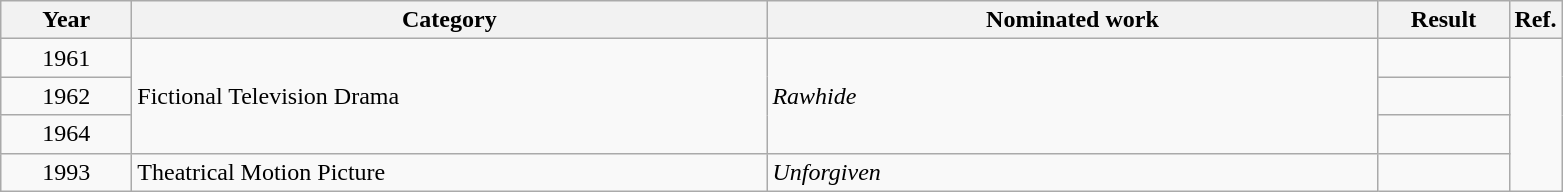<table class=wikitable>
<tr>
<th scope="col" style="width:5em;">Year</th>
<th scope="col" style="width:26em;">Category</th>
<th scope="col" style="width:25em;">Nominated work</th>
<th scope="col" style="width:5em;">Result</th>
<th>Ref.</th>
</tr>
<tr>
<td style="text-align:center;">1961</td>
<td rowspan="3">Fictional Television Drama</td>
<td rowspan="3"><em>Rawhide</em></td>
<td></td>
<td rowspan=4></td>
</tr>
<tr>
<td style="text-align:center;">1962</td>
<td></td>
</tr>
<tr>
<td style="text-align:center;">1964</td>
<td></td>
</tr>
<tr>
<td style="text-align:center;">1993</td>
<td>Theatrical Motion Picture</td>
<td><em>Unforgiven</em></td>
<td></td>
</tr>
</table>
